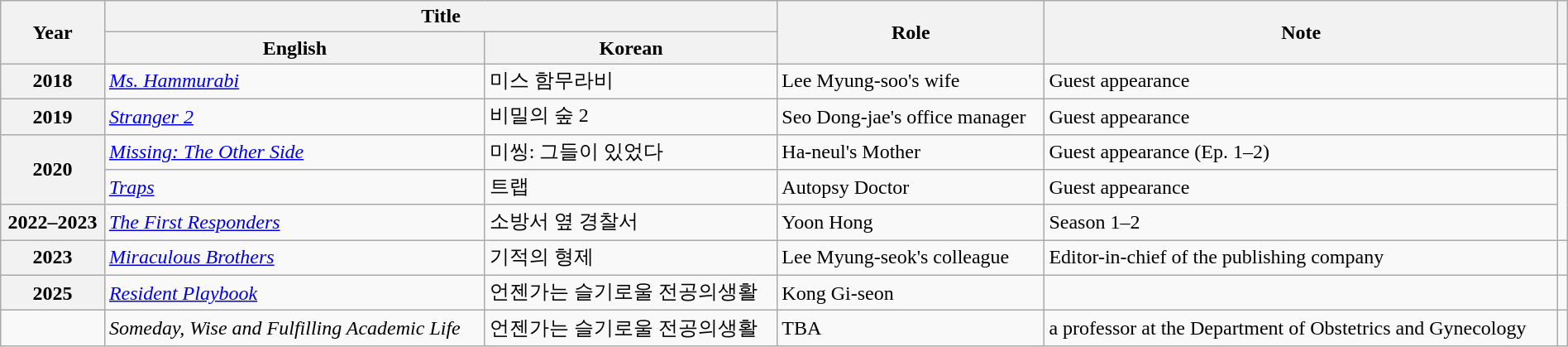<table class="wikitable  plainrowheaders sortable" style="clear:none; font-size:100%; padding:0 auto; width:100%; margin:auto">
<tr>
<th rowspan="2" scope="col">Year</th>
<th colspan="2" scope="col">Title</th>
<th rowspan="2" scope="col">Role</th>
<th rowspan="2" scope="col">Note</th>
<th rowspan="2" class="unsortable" scope="col"></th>
</tr>
<tr>
<th>English</th>
<th>Korean</th>
</tr>
<tr>
<th scope="row">2018</th>
<td><em><a href='#'>Ms. Hammurabi</a></em></td>
<td>미스 함무라비</td>
<td>Lee Myung-soo's wife</td>
<td>Guest appearance</td>
<td></td>
</tr>
<tr>
<th scope="row">2019</th>
<td><a href='#'><em>Stranger 2</em></a></td>
<td>비밀의 숲 2</td>
<td>Seo Dong-jae's office manager</td>
<td>Guest appearance</td>
<td></td>
</tr>
<tr>
<th rowspan="2" scope="row">2020</th>
<td><em><a href='#'>Missing: The Other Side</a></em></td>
<td>미씽: 그들이 있었다</td>
<td>Ha-neul's Mother</td>
<td>Guest appearance (Ep. 1–2)</td>
<td rowspan="3"></td>
</tr>
<tr>
<td><em><a href='#'>Traps</a></em></td>
<td>트랩</td>
<td>Autopsy Doctor</td>
<td>Guest appearance</td>
</tr>
<tr>
<th scope="row">2022–2023</th>
<td><em><a href='#'>The First Responders</a></em></td>
<td>소방서 옆 경찰서</td>
<td>Yoon Hong</td>
<td>Season 1–2</td>
</tr>
<tr>
<th scope="row">2023</th>
<td><em><a href='#'>Miraculous Brothers</a></em></td>
<td>기적의 형제</td>
<td>Lee Myung-seok's colleague</td>
<td>Editor-in-chief of the publishing company</td>
<td></td>
</tr>
<tr>
<th scope="row">2025</th>
<td><em><a href='#'>Resident Playbook</a></em></td>
<td>언젠가는 슬기로울 전공의생활</td>
<td>Kong Gi-seon</td>
<td></td>
<td></td>
</tr>
<tr>
<td></td>
<td><em>Someday, Wise and Fulfilling Academic Life</em></td>
<td>언젠가는 슬기로울 전공의생활</td>
<td>TBA</td>
<td>a professor at the Department of Obstetrics and Gynecology</td>
<td></td>
</tr>
</table>
